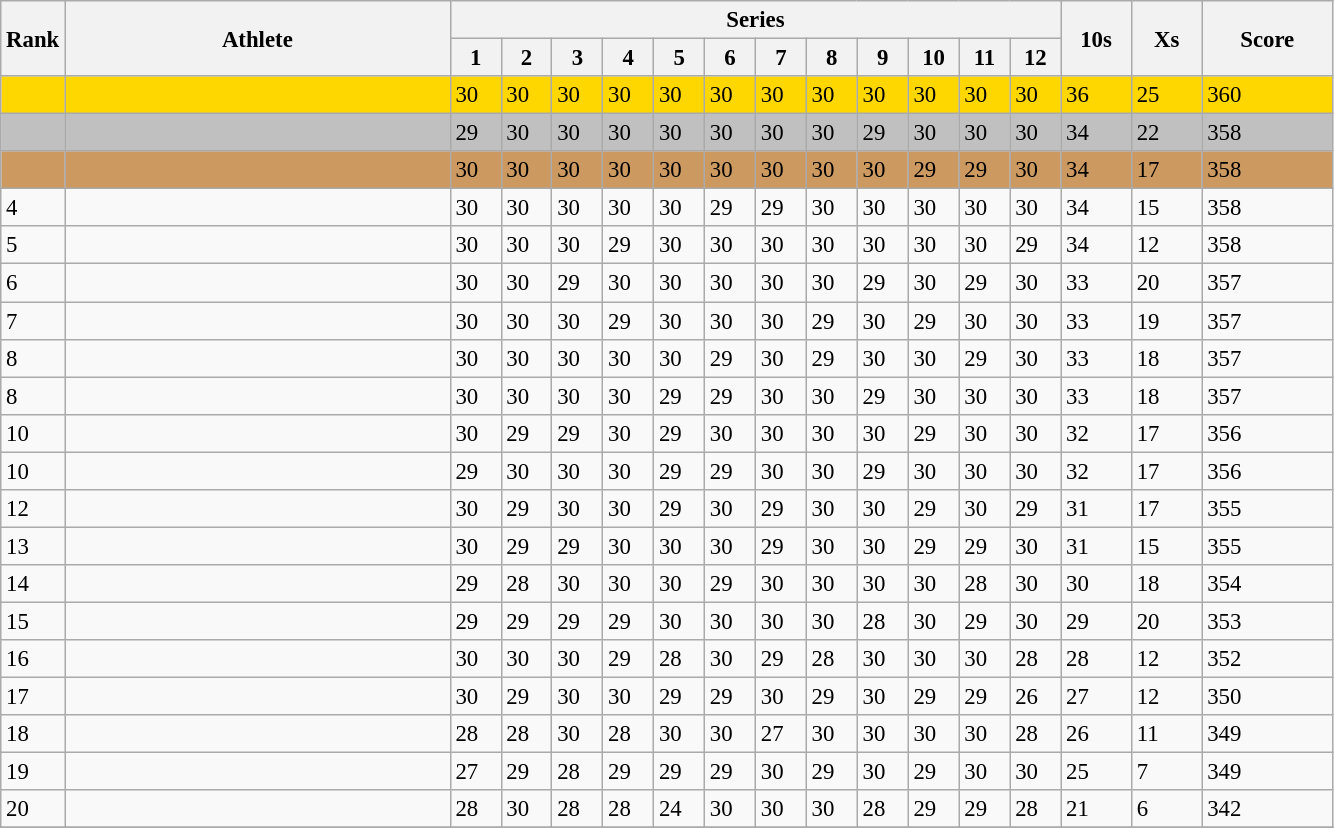<table class="wikitable" style="font-size:95%" style="width:35em;" style="text-align:center">
<tr>
<th rowspan=2>Rank</th>
<th rowspan=2 width=250>Athlete</th>
<th colspan=12 width=400>Series</th>
<th rowspan=2 width=40>10s</th>
<th rowspan=2 width=40>Xs</th>
<th rowspan=2 width=80>Score</th>
</tr>
<tr>
<th>1</th>
<th>2</th>
<th>3</th>
<th>4</th>
<th>5</th>
<th>6</th>
<th>7</th>
<th>8</th>
<th>9</th>
<th>10</th>
<th>11</th>
<th>12</th>
</tr>
<tr bgcolor=gold>
<td></td>
<td align=left></td>
<td>30</td>
<td>30</td>
<td>30</td>
<td>30</td>
<td>30</td>
<td>30</td>
<td>30</td>
<td>30</td>
<td>30</td>
<td>30</td>
<td>30</td>
<td>30</td>
<td>36</td>
<td>25</td>
<td>360</td>
</tr>
<tr bgcolor=silver>
<td></td>
<td align=left></td>
<td>29</td>
<td>30</td>
<td>30</td>
<td>30</td>
<td>30</td>
<td>30</td>
<td>30</td>
<td>30</td>
<td>29</td>
<td>30</td>
<td>30</td>
<td>30</td>
<td>34</td>
<td>22</td>
<td>358</td>
</tr>
<tr bgcolor=cc996>
<td></td>
<td align=left></td>
<td>30</td>
<td>30</td>
<td>30</td>
<td>30</td>
<td>30</td>
<td>30</td>
<td>30</td>
<td>30</td>
<td>30</td>
<td>29</td>
<td>29</td>
<td>30</td>
<td>34</td>
<td>17</td>
<td>358</td>
</tr>
<tr>
<td>4</td>
<td align=left></td>
<td>30</td>
<td>30</td>
<td>30</td>
<td>30</td>
<td>30</td>
<td>29</td>
<td>29</td>
<td>30</td>
<td>30</td>
<td>30</td>
<td>30</td>
<td>30</td>
<td>34</td>
<td>15</td>
<td>358</td>
</tr>
<tr>
<td>5</td>
<td align=left></td>
<td>30</td>
<td>30</td>
<td>30</td>
<td>29</td>
<td>30</td>
<td>30</td>
<td>30</td>
<td>30</td>
<td>30</td>
<td>30</td>
<td>30</td>
<td>29</td>
<td>34</td>
<td>12</td>
<td>358</td>
</tr>
<tr>
<td>6</td>
<td align=left></td>
<td>30</td>
<td>30</td>
<td>29</td>
<td>30</td>
<td>30</td>
<td>30</td>
<td>30</td>
<td>30</td>
<td>29</td>
<td>30</td>
<td>29</td>
<td>30</td>
<td>33</td>
<td>20</td>
<td>357</td>
</tr>
<tr>
<td>7</td>
<td align=left></td>
<td>30</td>
<td>30</td>
<td>30</td>
<td>29</td>
<td>30</td>
<td>30</td>
<td>30</td>
<td>29</td>
<td>30</td>
<td>29</td>
<td>30</td>
<td>30</td>
<td>33</td>
<td>19</td>
<td>357</td>
</tr>
<tr>
<td>8</td>
<td align=left></td>
<td>30</td>
<td>30</td>
<td>30</td>
<td>30</td>
<td>30</td>
<td>29</td>
<td>30</td>
<td>29</td>
<td>30</td>
<td>30</td>
<td>29</td>
<td>30</td>
<td>33</td>
<td>18</td>
<td>357</td>
</tr>
<tr>
<td>8</td>
<td align=left></td>
<td>30</td>
<td>30</td>
<td>30</td>
<td>30</td>
<td>29</td>
<td>29</td>
<td>30</td>
<td>30</td>
<td>29</td>
<td>30</td>
<td>30</td>
<td>30</td>
<td>33</td>
<td>18</td>
<td>357</td>
</tr>
<tr>
<td>10</td>
<td align=left></td>
<td>30</td>
<td>29</td>
<td>29</td>
<td>30</td>
<td>29</td>
<td>30</td>
<td>30</td>
<td>30</td>
<td>30</td>
<td>29</td>
<td>30</td>
<td>30</td>
<td>32</td>
<td>17</td>
<td>356</td>
</tr>
<tr>
<td>10</td>
<td align=left></td>
<td>29</td>
<td>30</td>
<td>30</td>
<td>30</td>
<td>29</td>
<td>29</td>
<td>30</td>
<td>30</td>
<td>29</td>
<td>30</td>
<td>30</td>
<td>30</td>
<td>32</td>
<td>17</td>
<td>356</td>
</tr>
<tr>
<td>12</td>
<td align=left></td>
<td>30</td>
<td>29</td>
<td>30</td>
<td>30</td>
<td>29</td>
<td>30</td>
<td>29</td>
<td>30</td>
<td>30</td>
<td>29</td>
<td>30</td>
<td>29</td>
<td>31</td>
<td>17</td>
<td>355</td>
</tr>
<tr>
<td>13</td>
<td align=left></td>
<td>30</td>
<td>29</td>
<td>29</td>
<td>30</td>
<td>30</td>
<td>30</td>
<td>29</td>
<td>30</td>
<td>30</td>
<td>29</td>
<td>29</td>
<td>30</td>
<td>31</td>
<td>15</td>
<td>355</td>
</tr>
<tr>
<td>14</td>
<td align=left></td>
<td>29</td>
<td>28</td>
<td>30</td>
<td>30</td>
<td>30</td>
<td>29</td>
<td>30</td>
<td>30</td>
<td>30</td>
<td>30</td>
<td>28</td>
<td>30</td>
<td>30</td>
<td>18</td>
<td>354</td>
</tr>
<tr>
<td>15</td>
<td align=left></td>
<td>29</td>
<td>29</td>
<td>29</td>
<td>29</td>
<td>30</td>
<td>30</td>
<td>30</td>
<td>30</td>
<td>28</td>
<td>30</td>
<td>29</td>
<td>30</td>
<td>29</td>
<td>20</td>
<td>353</td>
</tr>
<tr>
<td>16</td>
<td align=left></td>
<td>30</td>
<td>30</td>
<td>30</td>
<td>29</td>
<td>28</td>
<td>30</td>
<td>29</td>
<td>28</td>
<td>30</td>
<td>30</td>
<td>30</td>
<td>28</td>
<td>28</td>
<td>12</td>
<td>352</td>
</tr>
<tr>
<td>17</td>
<td align=left></td>
<td>30</td>
<td>29</td>
<td>30</td>
<td>30</td>
<td>29</td>
<td>29</td>
<td>30</td>
<td>29</td>
<td>30</td>
<td>29</td>
<td>29</td>
<td>26</td>
<td>27</td>
<td>12</td>
<td>350</td>
</tr>
<tr>
<td>18</td>
<td align=left></td>
<td>28</td>
<td>28</td>
<td>30</td>
<td>28</td>
<td>30</td>
<td>30</td>
<td>27</td>
<td>30</td>
<td>30</td>
<td>30</td>
<td>30</td>
<td>28</td>
<td>26</td>
<td>11</td>
<td>349</td>
</tr>
<tr>
<td>19</td>
<td align=left></td>
<td>27</td>
<td>29</td>
<td>28</td>
<td>29</td>
<td>29</td>
<td>29</td>
<td>30</td>
<td>29</td>
<td>30</td>
<td>29</td>
<td>30</td>
<td>30</td>
<td>25</td>
<td>7</td>
<td>349</td>
</tr>
<tr>
<td>20</td>
<td align=left></td>
<td>28</td>
<td>30</td>
<td>28</td>
<td>28</td>
<td>24</td>
<td>30</td>
<td>30</td>
<td>30</td>
<td>28</td>
<td>29</td>
<td>29</td>
<td>28</td>
<td>21</td>
<td>6</td>
<td>342</td>
</tr>
<tr>
</tr>
</table>
